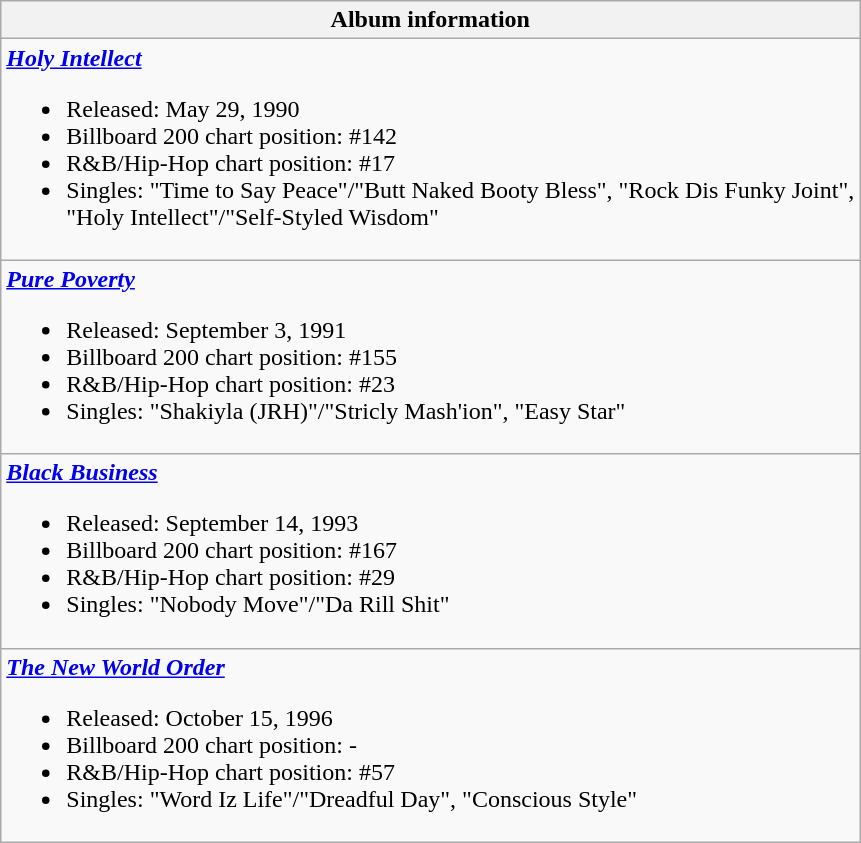<table class="wikitable">
<tr>
<th align="left">Album information</th>
</tr>
<tr>
<td align="left"><strong><em><a href='#'>Holy Intellect</a></em></strong><br><ul><li>Released: May 29, 1990</li><li>Billboard 200 chart position: #142</li><li>R&B/Hip-Hop chart position: #17</li><li>Singles: "Time to Say Peace"/"Butt Naked Booty Bless", "Rock Dis Funky Joint",<br>"Holy Intellect"/"Self-Styled Wisdom"</li></ul></td>
</tr>
<tr>
<td align="left"><strong><em><a href='#'>Pure Poverty</a></em></strong><br><ul><li>Released: September 3, 1991</li><li>Billboard 200 chart position: #155</li><li>R&B/Hip-Hop chart position: #23</li><li>Singles: "Shakiyla (JRH)"/"Stricly Mash'ion", "Easy Star"</li></ul></td>
</tr>
<tr>
<td align="left"><strong><em><a href='#'>Black Business</a></em></strong><br><ul><li>Released: September 14, 1993</li><li>Billboard 200 chart position: #167</li><li>R&B/Hip-Hop chart position: #29</li><li>Singles: "Nobody Move"/"Da Rill Shit"</li></ul></td>
</tr>
<tr>
<td align="left"><strong><em><a href='#'>The New World Order</a></em></strong><br><ul><li>Released: October 15, 1996</li><li>Billboard 200 chart position: -</li><li>R&B/Hip-Hop chart position: #57</li><li>Singles: "Word Iz Life"/"Dreadful Day", "Conscious Style"</li></ul></td>
</tr>
</table>
